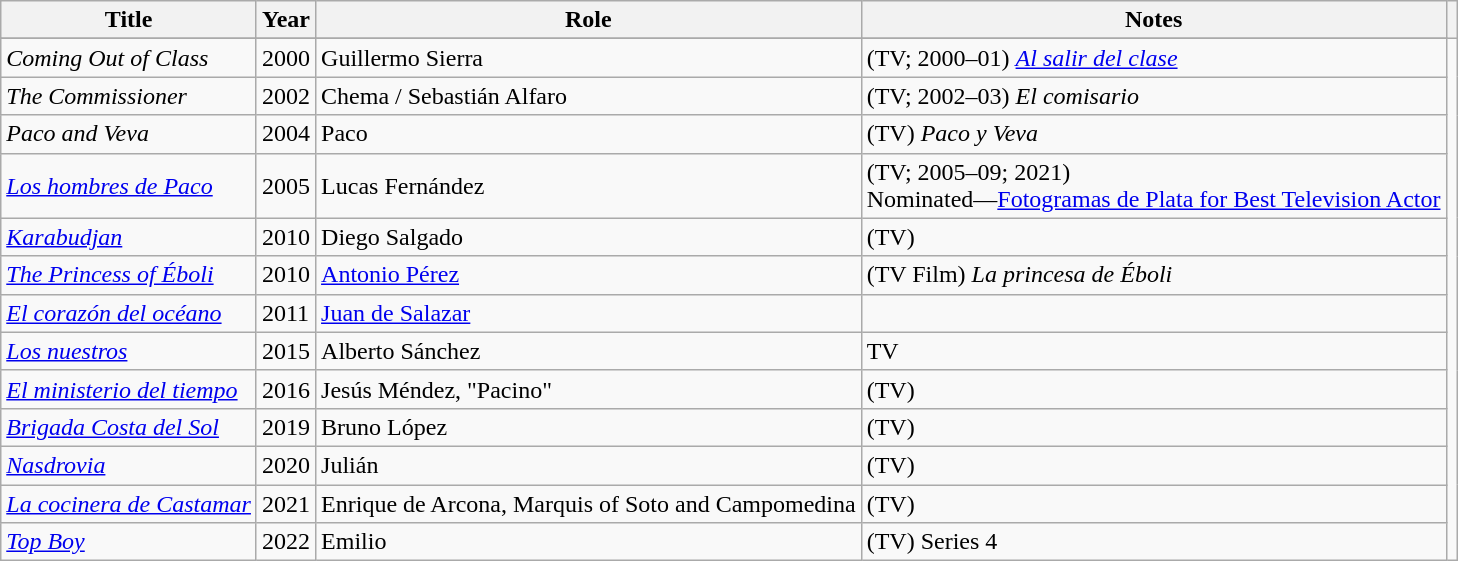<table class="wikitable sortable">
<tr>
<th>Title</th>
<th>Year</th>
<th>Role</th>
<th class="unsortable">Notes</th>
<th class="unsortable"></th>
</tr>
<tr>
</tr>
<tr>
<td><em>Coming Out of Class</em></td>
<td>2000</td>
<td>Guillermo Sierra</td>
<td>(TV; 2000–01) <em><a href='#'>Al salir del clase</a></em></td>
</tr>
<tr>
<td><em>The Commissioner</em></td>
<td>2002</td>
<td>Chema / Sebastián Alfaro</td>
<td>(TV; 2002–03) <em>El comisario</em></td>
</tr>
<tr>
<td><em>Paco and Veva</em></td>
<td>2004</td>
<td>Paco</td>
<td>(TV) <em>Paco y Veva</em></td>
</tr>
<tr>
<td><em><a href='#'>Los hombres de Paco</a></em></td>
<td>2005</td>
<td>Lucas Fernández</td>
<td>(TV; 2005–09; 2021)<br> Nominated—<a href='#'>Fotogramas de Plata for Best Television Actor</a></td>
</tr>
<tr>
<td><em><a href='#'>Karabudjan</a></em></td>
<td>2010</td>
<td>Diego Salgado</td>
<td>(TV)</td>
</tr>
<tr>
<td><em><a href='#'>The Princess of Éboli</a></em></td>
<td>2010</td>
<td><a href='#'>Antonio Pérez</a></td>
<td>(TV Film) <em>La princesa de Éboli</em></td>
</tr>
<tr>
<td><em><a href='#'>El corazón del océano</a></em></td>
<td>2011</td>
<td><a href='#'>Juan de Salazar</a></td>
<td></td>
</tr>
<tr>
<td><em><a href='#'>Los nuestros</a></em></td>
<td>2015</td>
<td>Alberto Sánchez</td>
<td>TV</td>
</tr>
<tr>
<td><em><a href='#'>El ministerio del tiempo</a></em></td>
<td>2016</td>
<td>Jesús Méndez, "Pacino"</td>
<td>(TV)</td>
</tr>
<tr>
<td><em><a href='#'>Brigada Costa del Sol</a></em></td>
<td>2019</td>
<td>Bruno López</td>
<td>(TV)</td>
</tr>
<tr>
<td><em><a href='#'>Nasdrovia</a></em></td>
<td>2020</td>
<td>Julián</td>
<td>(TV)</td>
</tr>
<tr>
<td><em><a href='#'>La cocinera de Castamar</a></em></td>
<td>2021</td>
<td>Enrique de Arcona, Marquis of Soto and Campomedina</td>
<td>(TV)</td>
</tr>
<tr>
<td><em><a href='#'>Top Boy</a></em></td>
<td>2022</td>
<td>Emilio</td>
<td>(TV) Series 4</td>
</tr>
</table>
